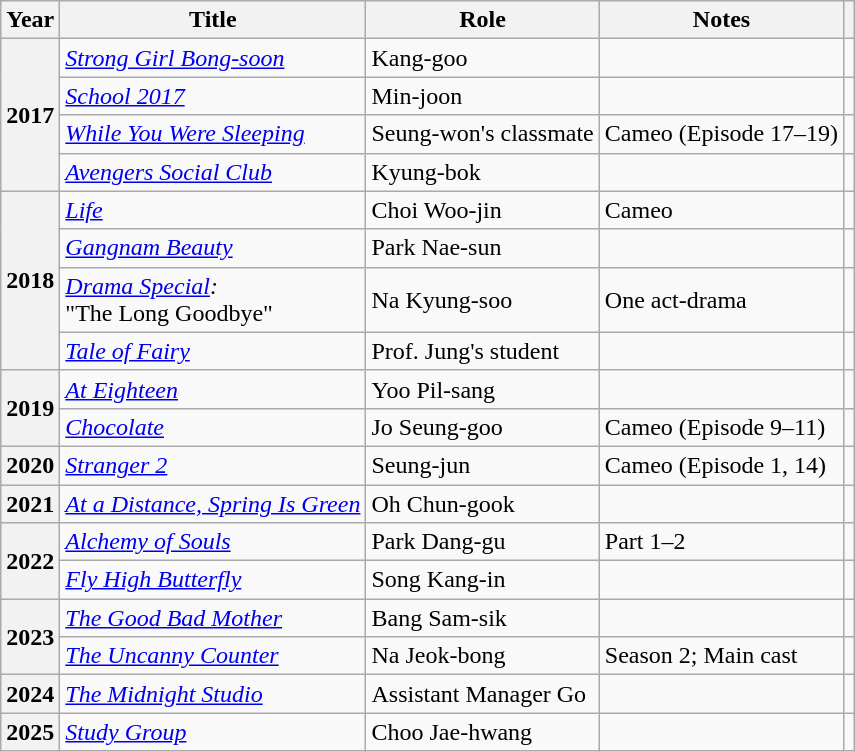<table class="wikitable sortable plainrowheaders">
<tr>
<th scope="col">Year</th>
<th scope="col">Title</th>
<th scope="col">Role</th>
<th>Notes</th>
<th scope="col" class="unsortable"></th>
</tr>
<tr>
<th scope="row" rowspan="4">2017</th>
<td><em><a href='#'>Strong Girl Bong-soon</a></em></td>
<td>Kang-goo</td>
<td></td>
<td></td>
</tr>
<tr>
<td><em><a href='#'>School 2017</a></em></td>
<td>Min-joon</td>
<td></td>
<td></td>
</tr>
<tr>
<td><em><a href='#'>While You Were Sleeping</a></em></td>
<td>Seung-won's classmate</td>
<td>Cameo (Episode 17–19)</td>
<td></td>
</tr>
<tr>
<td><em><a href='#'>Avengers Social Club</a></em></td>
<td>Kyung-bok</td>
<td></td>
<td></td>
</tr>
<tr>
<th scope="row" rowspan="4">2018</th>
<td><em><a href='#'>Life</a></em></td>
<td>Choi Woo-jin</td>
<td>Cameo</td>
<td></td>
</tr>
<tr>
<td><em><a href='#'>Gangnam Beauty</a></em></td>
<td>Park Nae-sun</td>
<td></td>
<td></td>
</tr>
<tr>
<td><em><a href='#'>Drama Special</a>:</em><br>"The Long Goodbye"</td>
<td>Na Kyung-soo</td>
<td>One act-drama</td>
<td></td>
</tr>
<tr>
<td><em><a href='#'>Tale of Fairy</a></em></td>
<td>Prof. Jung's student</td>
<td></td>
<td></td>
</tr>
<tr>
<th scope="row" rowspan="2">2019</th>
<td><em><a href='#'>At Eighteen</a></em></td>
<td>Yoo Pil-sang</td>
<td></td>
<td></td>
</tr>
<tr>
<td><em><a href='#'>Chocolate</a></em></td>
<td>Jo Seung-goo</td>
<td>Cameo (Episode 9–11)</td>
<td></td>
</tr>
<tr>
<th scope="row">2020</th>
<td><em><a href='#'>Stranger 2</a></em></td>
<td>Seung-jun</td>
<td>Cameo (Episode 1, 14)</td>
<td></td>
</tr>
<tr>
<th scope="row">2021</th>
<td><em><a href='#'>At a Distance, Spring Is Green</a></em></td>
<td>Oh Chun-gook</td>
<td></td>
<td></td>
</tr>
<tr>
<th scope="row" rowspan="2">2022</th>
<td><em><a href='#'>Alchemy of Souls</a></em></td>
<td>Park Dang-gu</td>
<td>Part 1–2</td>
<td></td>
</tr>
<tr>
<td><em><a href='#'>Fly High Butterfly</a></em></td>
<td>Song Kang-in</td>
<td></td>
<td></td>
</tr>
<tr>
<th rowspan="2" scope="row">2023</th>
<td><em><a href='#'>The Good Bad Mother</a></em></td>
<td>Bang Sam-sik</td>
<td></td>
<td></td>
</tr>
<tr>
<td><em><a href='#'>The Uncanny Counter</a></em></td>
<td>Na Jeok-bong</td>
<td>Season 2; Main cast</td>
<td></td>
</tr>
<tr>
<th scope="row">2024</th>
<td><em><a href='#'>The Midnight Studio</a></em></td>
<td>Assistant Manager Go</td>
<td></td>
<td></td>
</tr>
<tr>
<th scope="row">2025</th>
<td><em><a href='#'>Study Group</a></em></td>
<td>Choo Jae-hwang</td>
<td></td>
<td></td>
</tr>
</table>
